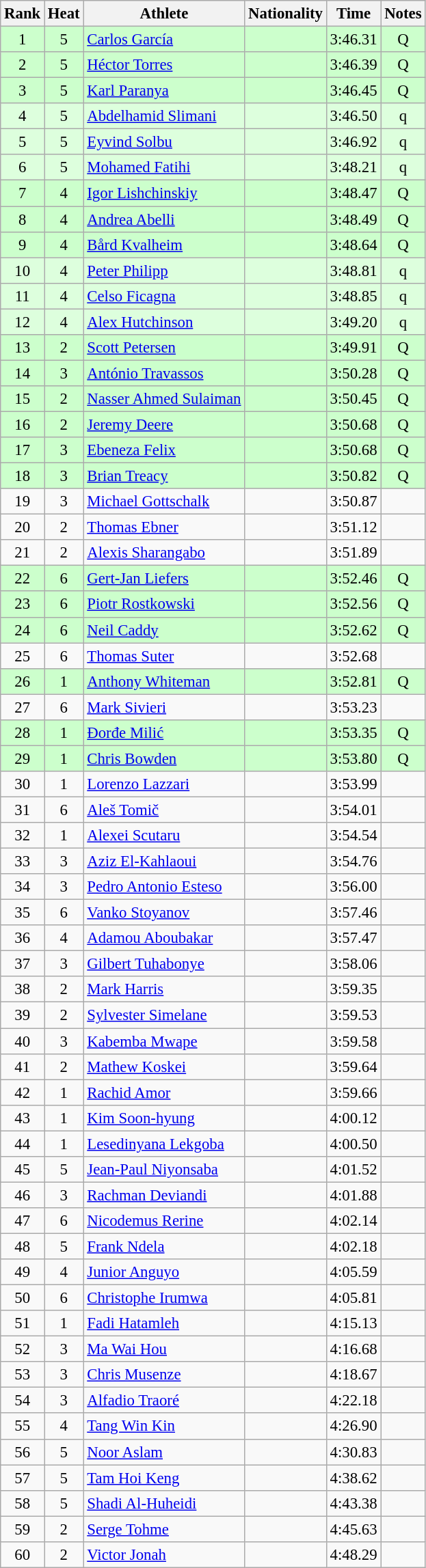<table class="wikitable sortable" style="text-align:center;font-size:95%">
<tr>
<th>Rank</th>
<th>Heat</th>
<th>Athlete</th>
<th>Nationality</th>
<th>Time</th>
<th>Notes</th>
</tr>
<tr bgcolor=ccffcc>
<td>1</td>
<td>5</td>
<td align="left"><a href='#'>Carlos García</a></td>
<td align=left></td>
<td>3:46.31</td>
<td>Q</td>
</tr>
<tr bgcolor=ccffcc>
<td>2</td>
<td>5</td>
<td align="left"><a href='#'>Héctor Torres</a></td>
<td align=left></td>
<td>3:46.39</td>
<td>Q</td>
</tr>
<tr bgcolor=ccffcc>
<td>3</td>
<td>5</td>
<td align="left"><a href='#'>Karl Paranya</a></td>
<td align=left></td>
<td>3:46.45</td>
<td>Q</td>
</tr>
<tr bgcolor=ddffdd>
<td>4</td>
<td>5</td>
<td align="left"><a href='#'>Abdelhamid Slimani</a></td>
<td align=left></td>
<td>3:46.50</td>
<td>q</td>
</tr>
<tr bgcolor=ddffdd>
<td>5</td>
<td>5</td>
<td align="left"><a href='#'>Eyvind Solbu</a></td>
<td align=left></td>
<td>3:46.92</td>
<td>q</td>
</tr>
<tr bgcolor=ddffdd>
<td>6</td>
<td>5</td>
<td align="left"><a href='#'>Mohamed Fatihi</a></td>
<td align=left></td>
<td>3:48.21</td>
<td>q</td>
</tr>
<tr bgcolor=ccffcc>
<td>7</td>
<td>4</td>
<td align="left"><a href='#'>Igor Lishchinskiy</a></td>
<td align=left></td>
<td>3:48.47</td>
<td>Q</td>
</tr>
<tr bgcolor=ccffcc>
<td>8</td>
<td>4</td>
<td align="left"><a href='#'>Andrea Abelli</a></td>
<td align=left></td>
<td>3:48.49</td>
<td>Q</td>
</tr>
<tr bgcolor=ccffcc>
<td>9</td>
<td>4</td>
<td align="left"><a href='#'>Bård Kvalheim</a></td>
<td align=left></td>
<td>3:48.64</td>
<td>Q</td>
</tr>
<tr bgcolor=ddffdd>
<td>10</td>
<td>4</td>
<td align="left"><a href='#'>Peter Philipp</a></td>
<td align=left></td>
<td>3:48.81</td>
<td>q</td>
</tr>
<tr bgcolor=ddffdd>
<td>11</td>
<td>4</td>
<td align="left"><a href='#'>Celso Ficagna</a></td>
<td align=left></td>
<td>3:48.85</td>
<td>q</td>
</tr>
<tr bgcolor=ddffdd>
<td>12</td>
<td>4</td>
<td align="left"><a href='#'>Alex Hutchinson</a></td>
<td align=left></td>
<td>3:49.20</td>
<td>q</td>
</tr>
<tr bgcolor=ccffcc>
<td>13</td>
<td>2</td>
<td align="left"><a href='#'>Scott Petersen</a></td>
<td align=left></td>
<td>3:49.91</td>
<td>Q</td>
</tr>
<tr bgcolor=ccffcc>
<td>14</td>
<td>3</td>
<td align="left"><a href='#'>António Travassos</a></td>
<td align=left></td>
<td>3:50.28</td>
<td>Q</td>
</tr>
<tr bgcolor=ccffcc>
<td>15</td>
<td>2</td>
<td align="left"><a href='#'>Nasser Ahmed Sulaiman</a></td>
<td align=left></td>
<td>3:50.45</td>
<td>Q</td>
</tr>
<tr bgcolor=ccffcc>
<td>16</td>
<td>2</td>
<td align="left"><a href='#'>Jeremy Deere</a></td>
<td align=left></td>
<td>3:50.68</td>
<td>Q</td>
</tr>
<tr bgcolor=ccffcc>
<td>17</td>
<td>3</td>
<td align="left"><a href='#'>Ebeneza Felix</a></td>
<td align=left></td>
<td>3:50.68</td>
<td>Q</td>
</tr>
<tr bgcolor=ccffcc>
<td>18</td>
<td>3</td>
<td align="left"><a href='#'>Brian Treacy</a></td>
<td align=left></td>
<td>3:50.82</td>
<td>Q</td>
</tr>
<tr>
<td>19</td>
<td>3</td>
<td align="left"><a href='#'>Michael Gottschalk</a></td>
<td align=left></td>
<td>3:50.87</td>
<td></td>
</tr>
<tr>
<td>20</td>
<td>2</td>
<td align="left"><a href='#'>Thomas Ebner</a></td>
<td align=left></td>
<td>3:51.12</td>
<td></td>
</tr>
<tr>
<td>21</td>
<td>2</td>
<td align="left"><a href='#'>Alexis Sharangabo</a></td>
<td align=left></td>
<td>3:51.89</td>
<td></td>
</tr>
<tr bgcolor=ccffcc>
<td>22</td>
<td>6</td>
<td align="left"><a href='#'>Gert-Jan Liefers</a></td>
<td align=left></td>
<td>3:52.46</td>
<td>Q</td>
</tr>
<tr bgcolor=ccffcc>
<td>23</td>
<td>6</td>
<td align="left"><a href='#'>Piotr Rostkowski</a></td>
<td align=left></td>
<td>3:52.56</td>
<td>Q</td>
</tr>
<tr bgcolor=ccffcc>
<td>24</td>
<td>6</td>
<td align="left"><a href='#'>Neil Caddy</a></td>
<td align=left></td>
<td>3:52.62</td>
<td>Q</td>
</tr>
<tr>
<td>25</td>
<td>6</td>
<td align="left"><a href='#'>Thomas Suter</a></td>
<td align=left></td>
<td>3:52.68</td>
<td></td>
</tr>
<tr bgcolor=ccffcc>
<td>26</td>
<td>1</td>
<td align="left"><a href='#'>Anthony Whiteman</a></td>
<td align=left></td>
<td>3:52.81</td>
<td>Q</td>
</tr>
<tr>
<td>27</td>
<td>6</td>
<td align="left"><a href='#'>Mark Sivieri</a></td>
<td align=left></td>
<td>3:53.23</td>
<td></td>
</tr>
<tr bgcolor=ccffcc>
<td>28</td>
<td>1</td>
<td align="left"><a href='#'>Đorđe Milić</a></td>
<td align=left></td>
<td>3:53.35</td>
<td>Q</td>
</tr>
<tr bgcolor=ccffcc>
<td>29</td>
<td>1</td>
<td align="left"><a href='#'>Chris Bowden</a></td>
<td align=left></td>
<td>3:53.80</td>
<td>Q</td>
</tr>
<tr>
<td>30</td>
<td>1</td>
<td align="left"><a href='#'>Lorenzo Lazzari</a></td>
<td align=left></td>
<td>3:53.99</td>
<td></td>
</tr>
<tr>
<td>31</td>
<td>6</td>
<td align="left"><a href='#'>Aleš Tomič</a></td>
<td align=left></td>
<td>3:54.01</td>
<td></td>
</tr>
<tr>
<td>32</td>
<td>1</td>
<td align="left"><a href='#'>Alexei Scutaru</a></td>
<td align=left></td>
<td>3:54.54</td>
<td></td>
</tr>
<tr>
<td>33</td>
<td>3</td>
<td align="left"><a href='#'>Aziz El-Kahlaoui</a></td>
<td align=left></td>
<td>3:54.76</td>
<td></td>
</tr>
<tr>
<td>34</td>
<td>3</td>
<td align="left"><a href='#'>Pedro Antonio Esteso</a></td>
<td align=left></td>
<td>3:56.00</td>
<td></td>
</tr>
<tr>
<td>35</td>
<td>6</td>
<td align="left"><a href='#'>Vanko Stoyanov</a></td>
<td align=left></td>
<td>3:57.46</td>
<td></td>
</tr>
<tr>
<td>36</td>
<td>4</td>
<td align="left"><a href='#'>Adamou Aboubakar</a></td>
<td align=left></td>
<td>3:57.47</td>
<td></td>
</tr>
<tr>
<td>37</td>
<td>3</td>
<td align="left"><a href='#'>Gilbert Tuhabonye</a></td>
<td align=left></td>
<td>3:58.06</td>
<td></td>
</tr>
<tr>
<td>38</td>
<td>2</td>
<td align="left"><a href='#'>Mark Harris</a></td>
<td align=left></td>
<td>3:59.35</td>
<td></td>
</tr>
<tr>
<td>39</td>
<td>2</td>
<td align="left"><a href='#'>Sylvester Simelane</a></td>
<td align=left></td>
<td>3:59.53</td>
<td></td>
</tr>
<tr>
<td>40</td>
<td>3</td>
<td align="left"><a href='#'>Kabemba Mwape</a></td>
<td align=left></td>
<td>3:59.58</td>
<td></td>
</tr>
<tr>
<td>41</td>
<td>2</td>
<td align="left"><a href='#'>Mathew Koskei</a></td>
<td align=left></td>
<td>3:59.64</td>
<td></td>
</tr>
<tr>
<td>42</td>
<td>1</td>
<td align="left"><a href='#'>Rachid Amor</a></td>
<td align=left></td>
<td>3:59.66</td>
<td></td>
</tr>
<tr>
<td>43</td>
<td>1</td>
<td align="left"><a href='#'>Kim Soon-hyung</a></td>
<td align=left></td>
<td>4:00.12</td>
<td></td>
</tr>
<tr>
<td>44</td>
<td>1</td>
<td align="left"><a href='#'>Lesedinyana Lekgoba</a></td>
<td align=left></td>
<td>4:00.50</td>
<td></td>
</tr>
<tr>
<td>45</td>
<td>5</td>
<td align="left"><a href='#'>Jean-Paul Niyonsaba</a></td>
<td align=left></td>
<td>4:01.52</td>
<td></td>
</tr>
<tr>
<td>46</td>
<td>3</td>
<td align="left"><a href='#'>Rachman Deviandi</a></td>
<td align=left></td>
<td>4:01.88</td>
<td></td>
</tr>
<tr>
<td>47</td>
<td>6</td>
<td align="left"><a href='#'>Nicodemus Rerine</a></td>
<td align=left></td>
<td>4:02.14</td>
<td></td>
</tr>
<tr>
<td>48</td>
<td>5</td>
<td align="left"><a href='#'>Frank Ndela</a></td>
<td align=left></td>
<td>4:02.18</td>
<td></td>
</tr>
<tr>
<td>49</td>
<td>4</td>
<td align="left"><a href='#'>Junior Anguyo</a></td>
<td align=left></td>
<td>4:05.59</td>
<td></td>
</tr>
<tr>
<td>50</td>
<td>6</td>
<td align="left"><a href='#'>Christophe Irumwa</a></td>
<td align=left></td>
<td>4:05.81</td>
<td></td>
</tr>
<tr>
<td>51</td>
<td>1</td>
<td align="left"><a href='#'>Fadi Hatamleh</a></td>
<td align=left></td>
<td>4:15.13</td>
<td></td>
</tr>
<tr>
<td>52</td>
<td>3</td>
<td align="left"><a href='#'>Ma Wai Hou</a></td>
<td align=left></td>
<td>4:16.68</td>
<td></td>
</tr>
<tr>
<td>53</td>
<td>3</td>
<td align="left"><a href='#'>Chris Musenze</a></td>
<td align=left></td>
<td>4:18.67</td>
<td></td>
</tr>
<tr>
<td>54</td>
<td>3</td>
<td align="left"><a href='#'>Alfadio Traoré</a></td>
<td align=left></td>
<td>4:22.18</td>
<td></td>
</tr>
<tr>
<td>55</td>
<td>4</td>
<td align="left"><a href='#'>Tang Win Kin</a></td>
<td align=left></td>
<td>4:26.90</td>
<td></td>
</tr>
<tr>
<td>56</td>
<td>5</td>
<td align="left"><a href='#'>Noor Aslam</a></td>
<td align=left></td>
<td>4:30.83</td>
<td></td>
</tr>
<tr>
<td>57</td>
<td>5</td>
<td align="left"><a href='#'>Tam Hoi Keng</a></td>
<td align=left></td>
<td>4:38.62</td>
<td></td>
</tr>
<tr>
<td>58</td>
<td>5</td>
<td align="left"><a href='#'>Shadi Al-Huheidi</a></td>
<td align=left></td>
<td>4:43.38</td>
<td></td>
</tr>
<tr>
<td>59</td>
<td>2</td>
<td align="left"><a href='#'>Serge Tohme</a></td>
<td align=left></td>
<td>4:45.63</td>
<td></td>
</tr>
<tr>
<td>60</td>
<td>2</td>
<td align="left"><a href='#'>Victor Jonah</a></td>
<td align=left></td>
<td>4:48.29</td>
<td></td>
</tr>
</table>
